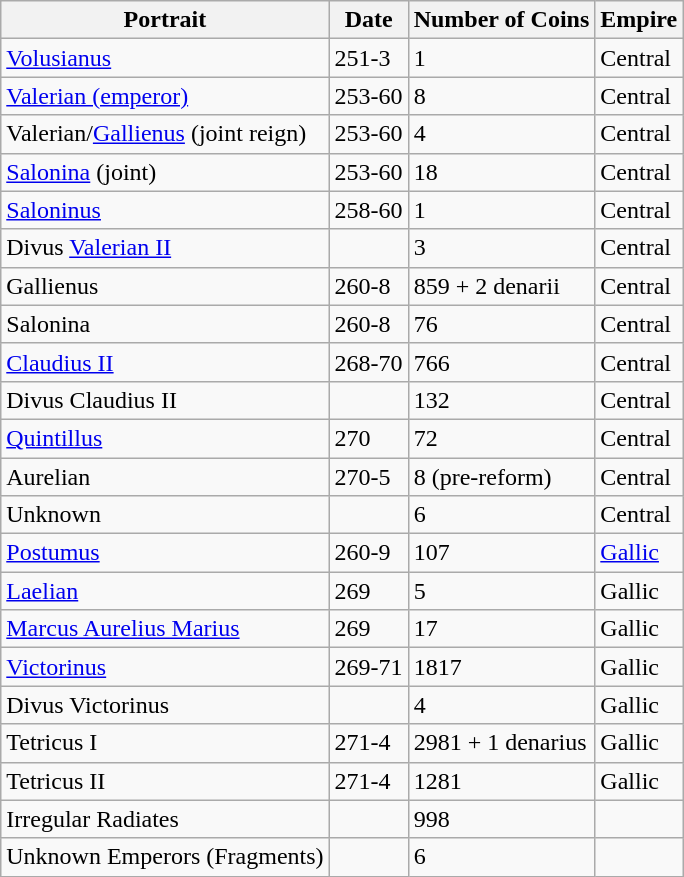<table class="wikitable sortable">
<tr>
<th>Portrait</th>
<th>Date</th>
<th>Number of Coins</th>
<th>Empire</th>
</tr>
<tr>
<td><a href='#'>Volusianus</a></td>
<td>251-3</td>
<td>1</td>
<td>Central</td>
</tr>
<tr>
<td><a href='#'>Valerian (emperor)</a></td>
<td>253-60</td>
<td>8</td>
<td>Central</td>
</tr>
<tr>
<td>Valerian/<a href='#'>Gallienus</a> (joint reign)</td>
<td>253-60</td>
<td>4</td>
<td>Central</td>
</tr>
<tr>
<td><a href='#'>Salonina</a> (joint)</td>
<td>253-60</td>
<td>18</td>
<td>Central</td>
</tr>
<tr>
<td><a href='#'>Saloninus</a></td>
<td>258-60</td>
<td>1</td>
<td>Central</td>
</tr>
<tr>
<td>Divus <a href='#'>Valerian II</a></td>
<td></td>
<td>3</td>
<td>Central</td>
</tr>
<tr>
<td>Gallienus</td>
<td>260-8</td>
<td>859 + 2 denarii</td>
<td>Central</td>
</tr>
<tr>
<td>Salonina</td>
<td>260-8</td>
<td>76</td>
<td>Central</td>
</tr>
<tr>
<td><a href='#'>Claudius II</a></td>
<td>268-70</td>
<td>766</td>
<td>Central</td>
</tr>
<tr>
<td>Divus Claudius II</td>
<td></td>
<td>132</td>
<td>Central</td>
</tr>
<tr>
<td><a href='#'>Quintillus</a></td>
<td>270</td>
<td>72</td>
<td>Central</td>
</tr>
<tr>
<td>Aurelian</td>
<td>270-5</td>
<td>8 (pre-reform)</td>
<td>Central</td>
</tr>
<tr>
<td>Unknown</td>
<td></td>
<td>6</td>
<td>Central</td>
</tr>
<tr>
<td><a href='#'>Postumus</a></td>
<td>260-9</td>
<td>107</td>
<td><a href='#'>Gallic</a></td>
</tr>
<tr>
<td><a href='#'>Laelian</a></td>
<td>269</td>
<td>5</td>
<td>Gallic</td>
</tr>
<tr>
<td><a href='#'>Marcus Aurelius Marius</a></td>
<td>269</td>
<td>17</td>
<td>Gallic</td>
</tr>
<tr>
<td><a href='#'>Victorinus</a></td>
<td>269-71</td>
<td>1817</td>
<td>Gallic</td>
</tr>
<tr>
<td>Divus Victorinus</td>
<td></td>
<td>4</td>
<td>Gallic</td>
</tr>
<tr>
<td>Tetricus I</td>
<td>271-4</td>
<td>2981 + 1 denarius</td>
<td>Gallic</td>
</tr>
<tr>
<td>Tetricus II</td>
<td>271-4</td>
<td>1281</td>
<td>Gallic</td>
</tr>
<tr>
<td>Irregular Radiates</td>
<td></td>
<td>998</td>
<td></td>
</tr>
<tr>
<td>Unknown Emperors (Fragments)</td>
<td></td>
<td>6</td>
<td></td>
</tr>
</table>
